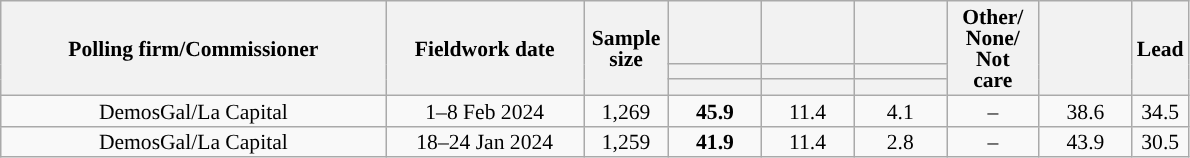<table class="wikitable collapsible collapsed" style="text-align:center; font-size:90%; line-height:14px;">
<tr style="height:42px;">
<th style="width:250px;" rowspan="3">Polling firm/Commissioner</th>
<th style="width:125px;" rowspan="3">Fieldwork date</th>
<th style="width:50px;" rowspan="3">Sample size</th>
<th style="width:55px;"></th>
<th style="width:55px;"></th>
<th style="width:55px;"></th>
<th style="width:55px;" rowspan="3">Other/<br>None/<br>Not<br>care</th>
<th style="width:55px;" rowspan="3"></th>
<th style="width:30px;" rowspan="3">Lead</th>
</tr>
<tr>
<th style="color:inherit;background:"></th>
<th style="color:inherit;background:"></th>
<th style="color:inherit;background:"></th>
</tr>
<tr>
<th></th>
<th></th>
<th></th>
</tr>
<tr>
<td>DemosGal/La Capital</td>
<td>1–8 Feb 2024</td>
<td>1,269</td>
<td><strong>45.9</strong></td>
<td>11.4</td>
<td>4.1</td>
<td>–</td>
<td>38.6</td>
<td style="background:">34.5</td>
</tr>
<tr>
<td>DemosGal/La Capital</td>
<td>18–24 Jan 2024</td>
<td>1,259</td>
<td><strong>41.9</strong></td>
<td>11.4</td>
<td>2.8</td>
<td>–</td>
<td>43.9</td>
<td style="background:">30.5</td>
</tr>
</table>
